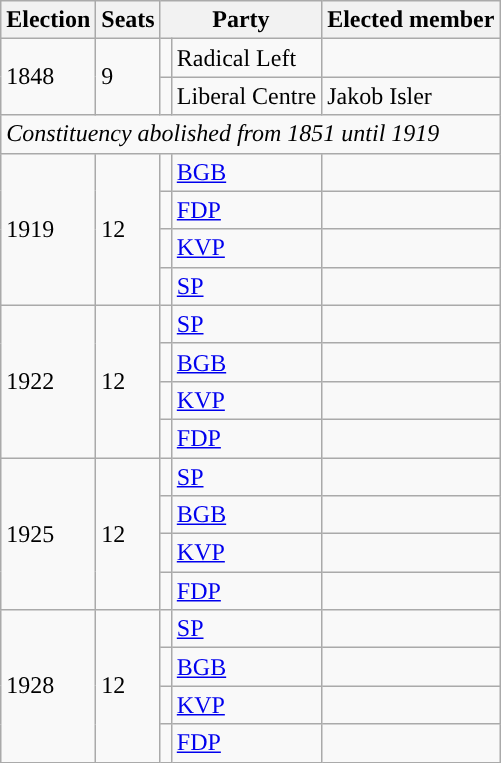<table class="wikitable">
<tr>
<th>Election</th>
<th>Seats</th>
<th colspan="2">Party</th>
<th>Elected member</th>
</tr>
<tr>
<td rowspan="2">1848</td>
<td rowspan="2">9</td>
<td style="color:inherit;background:"></td>
<td>Radical Left</td>
<td></td>
</tr>
<tr>
<td style="color:inherit;background:"></td>
<td>Liberal Centre</td>
<td>Jakob Isler</td>
</tr>
<tr>
<td colspan="5"><em>Constituency abolished from 1851 until 1919</em></td>
</tr>
<tr>
<td rowspan="4">1919</td>
<td rowspan="4">12</td>
<td style="color:inherit;background:"></td>
<td><a href='#'>BGB</a></td>
<td></td>
</tr>
<tr>
<td style="color:inherit;background:"></td>
<td><a href='#'>FDP</a></td>
<td></td>
</tr>
<tr>
<td style="color:inherit;background:"></td>
<td><a href='#'>KVP</a></td>
<td></td>
</tr>
<tr>
<td style="color:inherit;background:"></td>
<td><a href='#'>SP</a></td>
<td></td>
</tr>
<tr>
<td rowspan="4">1922</td>
<td rowspan="4">12</td>
<td style="color:inherit;background:"></td>
<td><a href='#'>SP</a></td>
<td></td>
</tr>
<tr>
<td style="color:inherit;background:"></td>
<td><a href='#'>BGB</a></td>
<td></td>
</tr>
<tr>
<td style="color:inherit;background:"></td>
<td><a href='#'>KVP</a></td>
<td></td>
</tr>
<tr>
<td style="color:inherit;background:"></td>
<td><a href='#'>FDP</a></td>
<td></td>
</tr>
<tr>
<td rowspan="4">1925</td>
<td rowspan="4">12</td>
<td style="color:inherit;background:"></td>
<td><a href='#'>SP</a></td>
<td></td>
</tr>
<tr>
<td style="color:inherit;background:"></td>
<td><a href='#'>BGB</a></td>
<td></td>
</tr>
<tr>
<td style="color:inherit;background:"></td>
<td><a href='#'>KVP</a></td>
<td></td>
</tr>
<tr>
<td style="color:inherit;background:"></td>
<td><a href='#'>FDP</a></td>
<td></td>
</tr>
<tr>
<td rowspan="4">1928</td>
<td rowspan="4">12</td>
<td style="color:inherit;background:"></td>
<td><a href='#'>SP</a></td>
<td></td>
</tr>
<tr>
<td style="color:inherit;background:"></td>
<td><a href='#'>BGB</a></td>
<td></td>
</tr>
<tr>
<td style="color:inherit;background:"></td>
<td><a href='#'>KVP</a></td>
<td></td>
</tr>
<tr>
<td style="color:inherit;background:"></td>
<td><a href='#'>FDP</a></td>
<td></td>
</tr>
</table>
